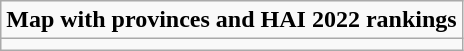<table role= "presentation" class="wikitable mw-collapsible mw-collapsed">
<tr>
<td><strong>Map with provinces and HAI 2022 rankings</strong></td>
</tr>
<tr>
<td></td>
</tr>
</table>
